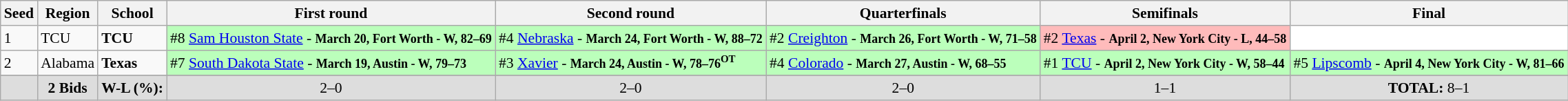<table class="sortable wikitable" style="white-space:nowrap; font-size:90%;">
<tr>
<th>Seed</th>
<th>Region</th>
<th>School</th>
<th>First round</th>
<th>Second round</th>
<th>Quarterfinals</th>
<th>Semifinals</th>
<th>Final</th>
</tr>
<tr>
<td>1</td>
<td>TCU</td>
<td><strong>TCU</strong></td>
<td style="background:#bfb;">#8 <a href='#'>Sam Houston State</a>  - <strong><small>March 20, Fort Worth - W, 82–69</small></strong></td>
<td style="background:#bfb;">#4 <a href='#'>Nebraska</a>  - <strong><small>March 24, Fort Worth - W, 88–72</small></strong></td>
<td style="background:#bfb;">#2 <a href='#'>Creighton</a>  - <strong><small>March 26, Fort Worth - W, 71–58</small></strong></td>
<td style="background:#fbb;">#2 <a href='#'>Texas</a> - <strong><small>April 2, New York City - L, 44–58</small></strong></td>
<td style="background:#fff;"></td>
</tr>
<tr>
<td>2</td>
<td>Alabama</td>
<td><strong>Texas</strong></td>
<td style="background:#bfb;">#7 <a href='#'>South Dakota State</a> - <strong><small>March 19, Austin - W, 79–73</small></strong></td>
<td style="background:#bfb;">#3 <a href='#'>Xavier</a> - <strong><small>March 24, Austin - W, 78–76<sup>OT</sup></small></strong></td>
<td style="background:#bfb;">#4 <a href='#'>Colorado</a> - <strong><small>March 27, Austin - W, 68–55</small></strong></td>
<td style="background:#bfb;">#1 <a href='#'>TCU</a> - <strong><small>April 2, New York City - W, 58–44</small></strong></td>
<td style="background:#bfb;">#5 <a href='#'>Lipscomb</a> - <strong><small>April 4, New York City - W, 81–66</small></strong></td>
</tr>
<tr>
</tr>
<tr class="sortbottom"  style="text-align:center; background:#ddd;">
<td></td>
<td><strong>2 Bids</strong></td>
<td><strong>W-L (%):</strong></td>
<td>2–0 </td>
<td>2–0 </td>
<td>2–0 </td>
<td>1–1 </td>
<td><strong>TOTAL:</strong> 8–1 </td>
</tr>
</table>
